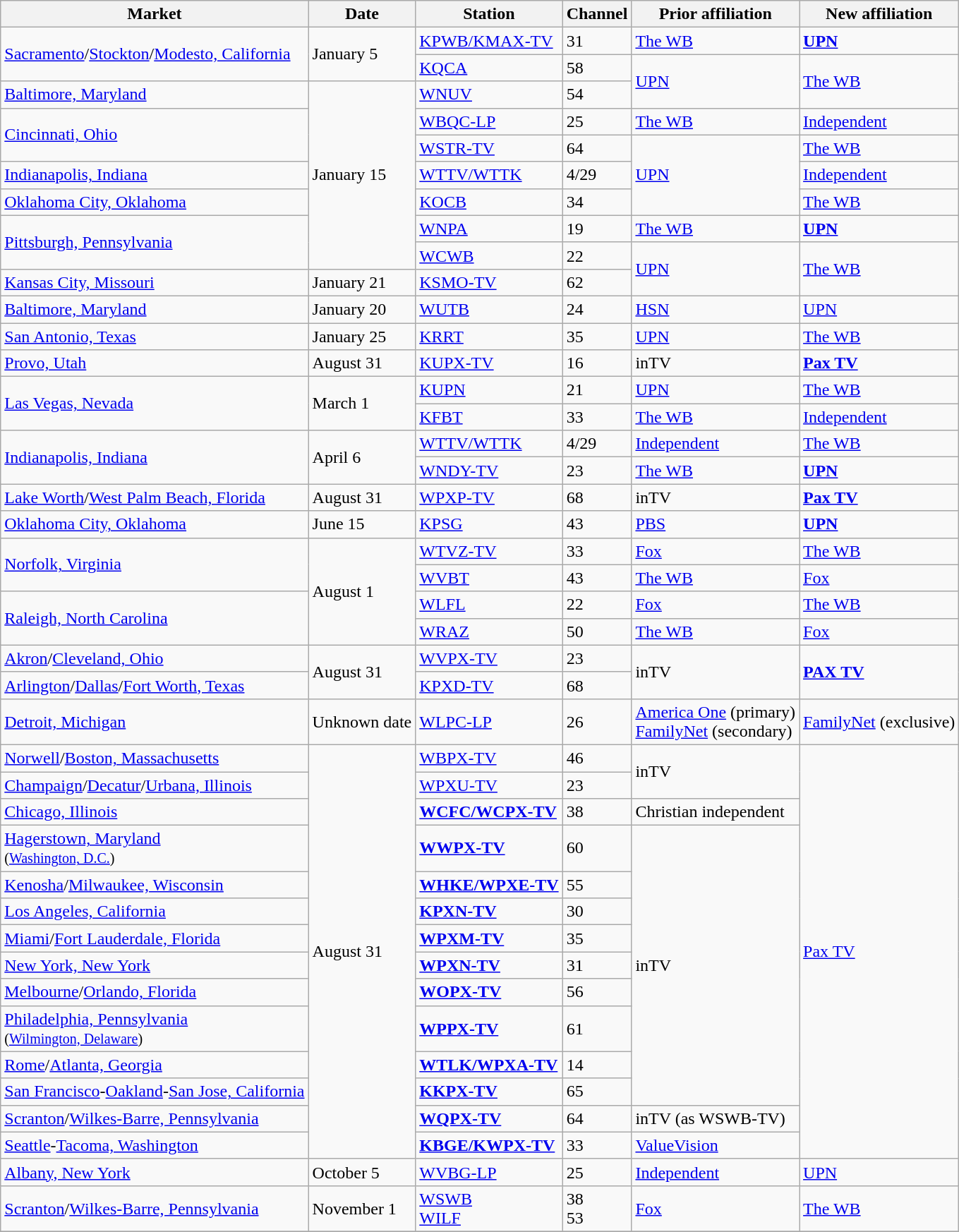<table class="wikitable">
<tr>
<th>Market</th>
<th>Date</th>
<th>Station</th>
<th>Channel</th>
<th>Prior affiliation</th>
<th>New affiliation</th>
</tr>
<tr>
<td rowspan="2"><a href='#'>Sacramento</a>/<a href='#'>Stockton</a>/<a href='#'>Modesto, California</a></td>
<td rowspan="2">January 5</td>
<td><a href='#'>KPWB/KMAX-TV</a></td>
<td>31</td>
<td><a href='#'>The WB</a></td>
<td><strong><a href='#'>UPN</a></strong></td>
</tr>
<tr>
<td><a href='#'>KQCA</a></td>
<td>58</td>
<td rowspan="2"><a href='#'>UPN</a></td>
<td rowspan="2"><a href='#'>The WB</a></td>
</tr>
<tr>
<td><a href='#'>Baltimore, Maryland</a></td>
<td rowspan="7">January 15</td>
<td><a href='#'>WNUV</a></td>
<td>54</td>
</tr>
<tr>
<td rowspan="2"><a href='#'>Cincinnati, Ohio</a></td>
<td><a href='#'>WBQC-LP</a></td>
<td>25</td>
<td><a href='#'>The WB</a></td>
<td><a href='#'>Independent</a></td>
</tr>
<tr>
<td><a href='#'>WSTR-TV</a></td>
<td>64</td>
<td rowspan="3"><a href='#'>UPN</a></td>
<td><a href='#'>The WB</a></td>
</tr>
<tr>
<td><a href='#'>Indianapolis, Indiana</a></td>
<td><a href='#'>WTTV/WTTK</a></td>
<td>4/29</td>
<td><a href='#'>Independent</a></td>
</tr>
<tr>
<td><a href='#'>Oklahoma City, Oklahoma</a></td>
<td><a href='#'>KOCB</a></td>
<td>34</td>
<td><a href='#'>The WB</a></td>
</tr>
<tr>
<td rowspan="2"><a href='#'>Pittsburgh, Pennsylvania</a></td>
<td><a href='#'>WNPA</a></td>
<td>19</td>
<td><a href='#'>The WB</a></td>
<td><strong><a href='#'>UPN</a></strong></td>
</tr>
<tr>
<td><a href='#'>WCWB</a></td>
<td>22</td>
<td rowspan="2"><a href='#'>UPN</a></td>
<td rowspan="2"><a href='#'>The WB</a></td>
</tr>
<tr>
<td><a href='#'>Kansas City, Missouri</a></td>
<td>January 21</td>
<td><a href='#'>KSMO-TV</a></td>
<td>62</td>
</tr>
<tr>
<td><a href='#'>Baltimore, Maryland</a></td>
<td>January 20</td>
<td><a href='#'>WUTB</a></td>
<td>24</td>
<td><a href='#'>HSN</a></td>
<td><a href='#'>UPN</a></td>
</tr>
<tr>
<td><a href='#'>San Antonio, Texas</a></td>
<td>January 25</td>
<td><a href='#'>KRRT</a></td>
<td>35</td>
<td><a href='#'>UPN</a></td>
<td><a href='#'>The WB</a></td>
</tr>
<tr>
<td><a href='#'>Provo, Utah</a></td>
<td>August 31</td>
<td><a href='#'>KUPX-TV</a></td>
<td>16</td>
<td>inTV</td>
<td><strong><a href='#'>Pax TV</a></strong></td>
</tr>
<tr>
<td rowspan="2"><a href='#'>Las Vegas, Nevada</a></td>
<td rowspan="2">March 1</td>
<td><a href='#'>KUPN</a></td>
<td>21</td>
<td><a href='#'>UPN</a></td>
<td><a href='#'>The WB</a></td>
</tr>
<tr>
<td><a href='#'>KFBT</a></td>
<td>33</td>
<td><a href='#'>The WB</a></td>
<td><a href='#'>Independent</a></td>
</tr>
<tr>
<td rowspan="2"><a href='#'>Indianapolis, Indiana</a></td>
<td rowspan="2">April 6</td>
<td><a href='#'>WTTV/WTTK</a></td>
<td>4/29</td>
<td><a href='#'>Independent</a></td>
<td><a href='#'>The WB</a></td>
</tr>
<tr>
<td><a href='#'>WNDY-TV</a></td>
<td>23</td>
<td><a href='#'>The WB</a></td>
<td><strong><a href='#'>UPN</a></strong></td>
</tr>
<tr>
<td><a href='#'>Lake Worth</a>/<a href='#'>West Palm Beach, Florida</a></td>
<td>August 31</td>
<td><a href='#'>WPXP-TV</a></td>
<td>68</td>
<td>inTV</td>
<td><strong><a href='#'>Pax TV</a></strong></td>
</tr>
<tr>
<td><a href='#'>Oklahoma City, Oklahoma</a></td>
<td>June 15</td>
<td><a href='#'>KPSG</a></td>
<td>43</td>
<td><a href='#'>PBS</a></td>
<td><strong><a href='#'>UPN</a></strong></td>
</tr>
<tr>
<td rowspan="2"><a href='#'>Norfolk, Virginia</a></td>
<td rowspan="4">August 1</td>
<td><a href='#'>WTVZ-TV</a></td>
<td>33</td>
<td><a href='#'>Fox</a></td>
<td><a href='#'>The WB</a></td>
</tr>
<tr>
<td><a href='#'>WVBT</a></td>
<td>43</td>
<td><a href='#'>The WB</a></td>
<td><a href='#'>Fox</a></td>
</tr>
<tr>
<td rowspan="2"><a href='#'>Raleigh, North Carolina</a></td>
<td><a href='#'>WLFL</a></td>
<td>22</td>
<td><a href='#'>Fox</a></td>
<td><a href='#'>The WB</a></td>
</tr>
<tr>
<td><a href='#'>WRAZ</a></td>
<td>50</td>
<td><a href='#'>The WB</a></td>
<td><a href='#'>Fox</a></td>
</tr>
<tr>
<td><a href='#'>Akron</a>/<a href='#'>Cleveland, Ohio</a></td>
<td rowspan="2">August 31</td>
<td><a href='#'>WVPX-TV</a></td>
<td>23</td>
<td rowspan="2">inTV</td>
<td rowspan="2"><strong><a href='#'>PAX TV</a></strong></td>
</tr>
<tr>
<td><a href='#'>Arlington</a>/<a href='#'>Dallas</a>/<a href='#'>Fort Worth, Texas</a></td>
<td><a href='#'>KPXD-TV</a></td>
<td>68</td>
</tr>
<tr>
<td><a href='#'>Detroit, Michigan</a></td>
<td>Unknown date</td>
<td><a href='#'>WLPC-LP</a></td>
<td>26</td>
<td><a href='#'>America One</a> (primary) <br> <a href='#'>FamilyNet</a> (secondary)</td>
<td><a href='#'>FamilyNet</a> (exclusive)</td>
</tr>
<tr>
<td><a href='#'>Norwell</a>/<a href='#'>Boston, Massachusetts</a></td>
<td rowspan="14">August 31</td>
<td><a href='#'>WBPX-TV</a></td>
<td>46</td>
<td rowspan=2>inTV</td>
<td rowspan="14"><a href='#'>Pax TV</a></td>
</tr>
<tr>
<td><a href='#'>Champaign</a>/<a href='#'>Decatur</a>/<a href='#'>Urbana, Illinois</a></td>
<td><a href='#'>WPXU-TV</a></td>
<td>23</td>
</tr>
<tr>
<td><a href='#'>Chicago, Illinois</a></td>
<td><strong><a href='#'>WCFC/WCPX-TV</a></strong></td>
<td>38</td>
<td>Christian independent</td>
</tr>
<tr>
<td><a href='#'>Hagerstown, Maryland</a><br><small>(<a href='#'>Washington, D.C.</a>)</small></td>
<td><strong><a href='#'>WWPX-TV</a></strong></td>
<td>60</td>
<td rowspan=9>inTV</td>
</tr>
<tr>
<td><a href='#'>Kenosha</a>/<a href='#'>Milwaukee, Wisconsin</a></td>
<td><strong><a href='#'>WHKE/WPXE-TV</a></strong></td>
<td>55</td>
</tr>
<tr>
<td><a href='#'>Los Angeles, California</a></td>
<td><strong><a href='#'>KPXN-TV</a></strong></td>
<td>30</td>
</tr>
<tr>
<td><a href='#'>Miami</a>/<a href='#'>Fort Lauderdale, Florida</a></td>
<td><strong><a href='#'>WPXM-TV</a></strong></td>
<td>35</td>
</tr>
<tr>
<td><a href='#'>New York, New York</a></td>
<td><strong><a href='#'>WPXN-TV</a></strong></td>
<td>31</td>
</tr>
<tr>
<td><a href='#'>Melbourne</a>/<a href='#'>Orlando, Florida</a></td>
<td><strong><a href='#'>WOPX-TV</a></strong></td>
<td>56</td>
</tr>
<tr>
<td><a href='#'>Philadelphia, Pennsylvania</a><br><small>(<a href='#'>Wilmington, Delaware</a>)</small></td>
<td><strong><a href='#'>WPPX-TV</a></strong></td>
<td>61</td>
</tr>
<tr>
<td><a href='#'>Rome</a>/<a href='#'>Atlanta, Georgia</a></td>
<td><strong><a href='#'>WTLK/WPXA-TV</a></strong></td>
<td>14</td>
</tr>
<tr>
<td><a href='#'>San Francisco</a>-<a href='#'>Oakland</a>-<a href='#'>San Jose, California</a></td>
<td><strong><a href='#'>KKPX-TV</a></strong></td>
<td>65</td>
</tr>
<tr>
<td><a href='#'>Scranton</a>/<a href='#'>Wilkes-Barre, Pennsylvania</a></td>
<td><strong><a href='#'>WQPX-TV</a></strong></td>
<td>64</td>
<td>inTV (as WSWB-TV)</td>
</tr>
<tr>
<td><a href='#'>Seattle</a>-<a href='#'>Tacoma, Washington</a></td>
<td><strong><a href='#'>KBGE/KWPX-TV</a></strong></td>
<td>33</td>
<td><a href='#'>ValueVision</a></td>
</tr>
<tr>
<td><a href='#'>Albany, New York</a></td>
<td>October 5</td>
<td><a href='#'>WVBG-LP</a></td>
<td>25</td>
<td><a href='#'>Independent</a></td>
<td><a href='#'>UPN</a></td>
</tr>
<tr>
<td><a href='#'>Scranton</a>/<a href='#'>Wilkes-Barre, Pennsylvania</a></td>
<td>November 1</td>
<td><a href='#'>WSWB</a><br><a href='#'>WILF</a></td>
<td>38<br>53</td>
<td><a href='#'>Fox</a></td>
<td><a href='#'>The WB</a></td>
</tr>
<tr>
</tr>
</table>
